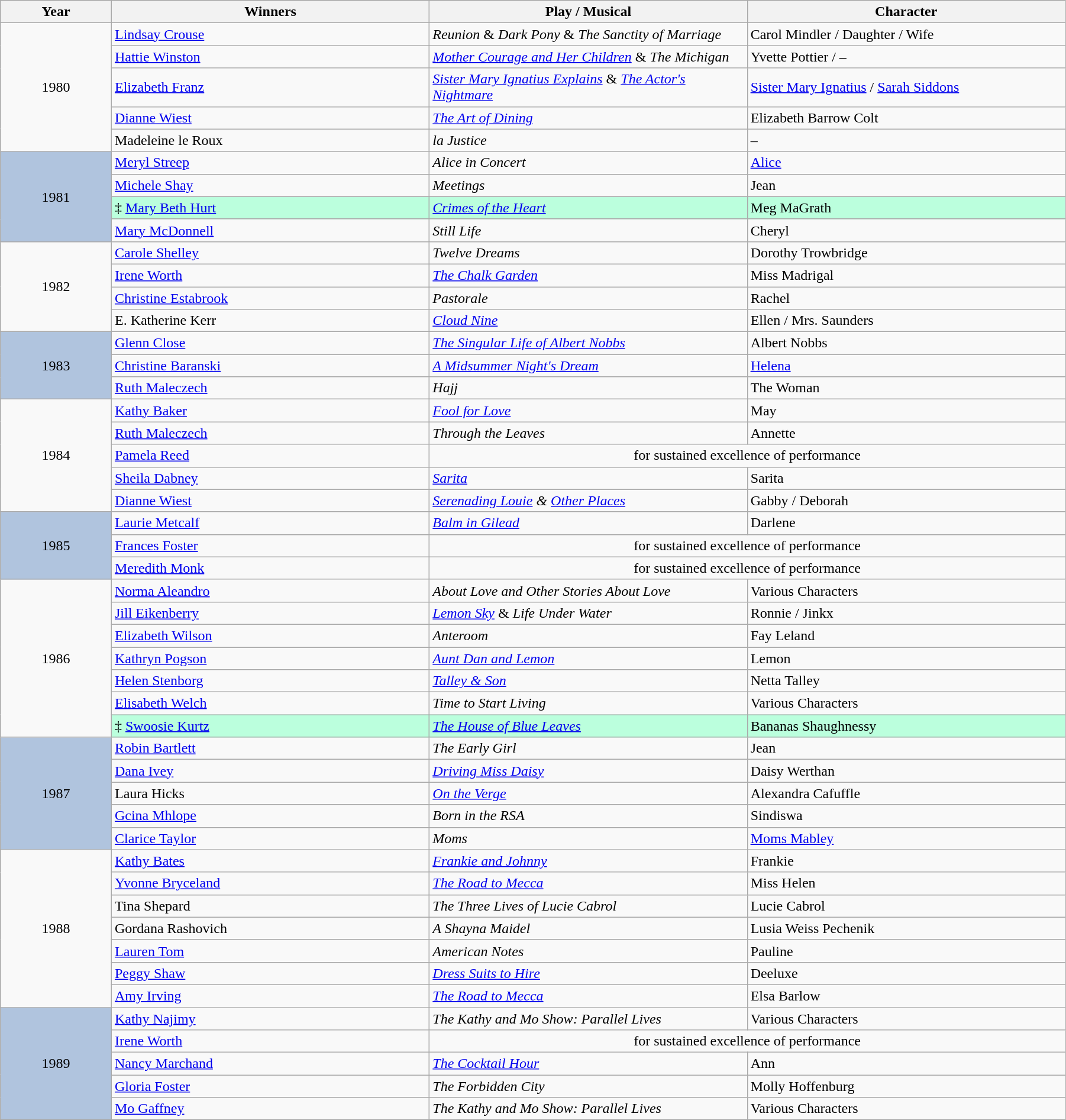<table class="wikitable" width="95%" cellpadding="5">
<tr>
<th scope=col width="100">Year</th>
<th scope=col width="300">Winners</th>
<th scope=col width="300">Play / Musical</th>
<th scope=col width="300">Character</th>
</tr>
<tr>
<td rowspan="5" style="text-align:center;">1980</td>
<td><a href='#'>Lindsay Crouse</a></td>
<td><em>Reunion</em> & <em>Dark Pony</em> & <em>The Sanctity of Marriage</em></td>
<td>Carol Mindler / Daughter / Wife</td>
</tr>
<tr>
<td><a href='#'>Hattie Winston</a></td>
<td><em><a href='#'>Mother Courage and Her Children</a></em> & <em>The Michigan</em></td>
<td>Yvette Pottier / –</td>
</tr>
<tr>
<td><a href='#'>Elizabeth Franz</a></td>
<td><em><a href='#'>Sister Mary Ignatius Explains</a></em> & <em><a href='#'>The Actor's Nightmare</a></em></td>
<td><a href='#'>Sister Mary Ignatius</a> / <a href='#'>Sarah Siddons</a></td>
</tr>
<tr>
<td><a href='#'>Dianne Wiest</a></td>
<td><em><a href='#'>The Art of Dining</a></em></td>
<td>Elizabeth Barrow Colt</td>
</tr>
<tr>
<td>Madeleine le Roux</td>
<td><em>la Justice</em></td>
<td>–</td>
</tr>
<tr>
<td rowspan="4" style="text-align:center; background:#B0C4DE;">1981</td>
<td><a href='#'>Meryl Streep</a></td>
<td><em>Alice in Concert</em></td>
<td><a href='#'>Alice</a></td>
</tr>
<tr>
<td><a href='#'>Michele Shay</a></td>
<td><em>Meetings</em></td>
<td>Jean</td>
</tr>
<tr>
<td style="background: #bfd";">‡ <a href='#'>Mary Beth Hurt</a></td>
<td style="background: #bfd";"><em><a href='#'>Crimes of the Heart</a></em></td>
<td style="background: #bfd";">Meg MaGrath</td>
</tr>
<tr>
<td><a href='#'>Mary McDonnell</a></td>
<td><em>Still Life</em></td>
<td>Cheryl</td>
</tr>
<tr>
<td rowspan="4" style="text-align:center;">1982</td>
<td><a href='#'>Carole Shelley</a></td>
<td><em>Twelve Dreams</em></td>
<td>Dorothy Trowbridge</td>
</tr>
<tr>
<td><a href='#'>Irene Worth</a></td>
<td><em><a href='#'>The Chalk Garden</a></em></td>
<td>Miss Madrigal</td>
</tr>
<tr>
<td><a href='#'>Christine Estabrook</a></td>
<td><em>Pastorale</em></td>
<td>Rachel</td>
</tr>
<tr>
<td>E. Katherine Kerr</td>
<td><em><a href='#'>Cloud Nine</a></em></td>
<td>Ellen / Mrs. Saunders</td>
</tr>
<tr>
<td rowspan="3" style="text-align:center; background:#B0C4DE;">1983</td>
<td><a href='#'>Glenn Close</a></td>
<td><em><a href='#'>The Singular Life of Albert Nobbs</a></em></td>
<td>Albert Nobbs</td>
</tr>
<tr>
<td><a href='#'>Christine Baranski</a></td>
<td><em><a href='#'>A Midsummer Night's Dream</a></em></td>
<td><a href='#'>Helena</a></td>
</tr>
<tr>
<td><a href='#'>Ruth Maleczech</a></td>
<td><em>Hajj</em></td>
<td>The Woman</td>
</tr>
<tr>
<td rowspan="5" style="text-align:center;">1984</td>
<td><a href='#'>Kathy Baker</a></td>
<td><em><a href='#'>Fool for Love</a></em></td>
<td>May</td>
</tr>
<tr>
<td><a href='#'>Ruth Maleczech</a></td>
<td><em>Through the Leaves</em></td>
<td>Annette</td>
</tr>
<tr>
<td><a href='#'>Pamela Reed</a></td>
<td colspan="2" style="text-align:center;">for sustained excellence of performance</td>
</tr>
<tr>
<td><a href='#'>Sheila Dabney</a></td>
<td><em><a href='#'>Sarita</a></em></td>
<td>Sarita</td>
</tr>
<tr>
<td><a href='#'>Dianne Wiest</a></td>
<td><em><a href='#'>Serenading Louie</a> & <a href='#'>Other Places</a> </em></td>
<td>Gabby / Deborah</td>
</tr>
<tr>
<td rowspan="3" style="text-align:center; background:#B0C4DE;">1985</td>
<td><a href='#'>Laurie Metcalf</a></td>
<td><em><a href='#'>Balm in Gilead</a></em></td>
<td>Darlene</td>
</tr>
<tr>
<td><a href='#'>Frances Foster</a></td>
<td colspan="2" style="text-align:center;">for sustained excellence of performance</td>
</tr>
<tr>
<td><a href='#'>Meredith Monk</a></td>
<td colspan="2" style="text-align:center;">for sustained excellence of performance</td>
</tr>
<tr>
<td rowspan="7" style="text-align:center;">1986</td>
<td><a href='#'>Norma Aleandro</a></td>
<td><em>About Love and Other Stories About Love</em></td>
<td>Various Characters</td>
</tr>
<tr>
<td><a href='#'>Jill Eikenberry</a></td>
<td><em><a href='#'>Lemon Sky</a></em> & <em>Life Under Water</em></td>
<td>Ronnie / Jinkx</td>
</tr>
<tr>
<td><a href='#'>Elizabeth Wilson</a></td>
<td><em>Anteroom</em></td>
<td>Fay Leland</td>
</tr>
<tr>
<td><a href='#'>Kathryn Pogson</a></td>
<td><em><a href='#'>Aunt Dan and Lemon</a></em></td>
<td>Lemon</td>
</tr>
<tr>
<td><a href='#'>Helen Stenborg</a></td>
<td><em><a href='#'>Talley & Son</a></em></td>
<td>Netta Talley</td>
</tr>
<tr>
<td><a href='#'>Elisabeth Welch</a></td>
<td><em>Time to Start Living </em></td>
<td>Various Characters</td>
</tr>
<tr>
<td style="background: #bfd";">‡ <a href='#'>Swoosie Kurtz</a></td>
<td style="background: #bfd";"><em><a href='#'>The House of Blue Leaves</a></em></td>
<td style="background: #bfd";">Bananas Shaughnessy</td>
</tr>
<tr>
<td rowspan="5" style="text-align:center; background:#B0C4DE;">1987</td>
<td><a href='#'>Robin Bartlett</a></td>
<td><em>The Early Girl</em></td>
<td>Jean</td>
</tr>
<tr>
<td><a href='#'>Dana Ivey</a></td>
<td><em><a href='#'>Driving Miss Daisy</a></em></td>
<td>Daisy Werthan</td>
</tr>
<tr>
<td>Laura Hicks</td>
<td><em><a href='#'>On the Verge</a></em></td>
<td>Alexandra Cafuffle</td>
</tr>
<tr>
<td><a href='#'>Gcina Mhlope</a></td>
<td><em>Born in the RSA</em></td>
<td>Sindiswa</td>
</tr>
<tr>
<td><a href='#'>Clarice Taylor</a></td>
<td><em>Moms</em></td>
<td><a href='#'>Moms Mabley</a></td>
</tr>
<tr>
<td rowspan="7" style="text-align:center;">1988</td>
<td><a href='#'>Kathy Bates</a></td>
<td><em><a href='#'>Frankie and Johnny</a></em></td>
<td>Frankie</td>
</tr>
<tr>
<td><a href='#'>Yvonne Bryceland</a></td>
<td><em><a href='#'>The Road to Mecca</a></em></td>
<td>Miss Helen</td>
</tr>
<tr>
<td>Tina Shepard</td>
<td><em>The Three Lives of Lucie Cabrol</em></td>
<td>Lucie Cabrol</td>
</tr>
<tr>
<td>Gordana Rashovich</td>
<td><em>A Shayna Maidel</em></td>
<td>Lusia Weiss Pechenik</td>
</tr>
<tr>
<td><a href='#'>Lauren Tom</a></td>
<td><em>American Notes</em></td>
<td>Pauline</td>
</tr>
<tr>
<td><a href='#'>Peggy Shaw</a></td>
<td><em><a href='#'>Dress Suits to Hire</a></em></td>
<td>Deeluxe</td>
</tr>
<tr>
<td><a href='#'>Amy Irving</a></td>
<td><em><a href='#'>The Road to Mecca</a></em></td>
<td>Elsa Barlow</td>
</tr>
<tr>
<td rowspan="5" style="text-align:center; background:#B0C4DE;">1989</td>
<td><a href='#'>Kathy Najimy</a></td>
<td><em>The Kathy and Mo Show: Parallel Lives</em></td>
<td>Various Characters</td>
</tr>
<tr>
<td><a href='#'>Irene Worth</a></td>
<td colspan="2" style="text-align:center;">for sustained excellence of performance</td>
</tr>
<tr>
<td><a href='#'>Nancy Marchand</a></td>
<td><em><a href='#'>The Cocktail Hour</a></em></td>
<td>Ann</td>
</tr>
<tr>
<td><a href='#'>Gloria Foster</a></td>
<td><em>The Forbidden City</em></td>
<td>Molly Hoffenburg</td>
</tr>
<tr>
<td><a href='#'>Mo Gaffney</a></td>
<td><em>The Kathy and Mo Show: Parallel Lives</em></td>
<td>Various Characters</td>
</tr>
</table>
